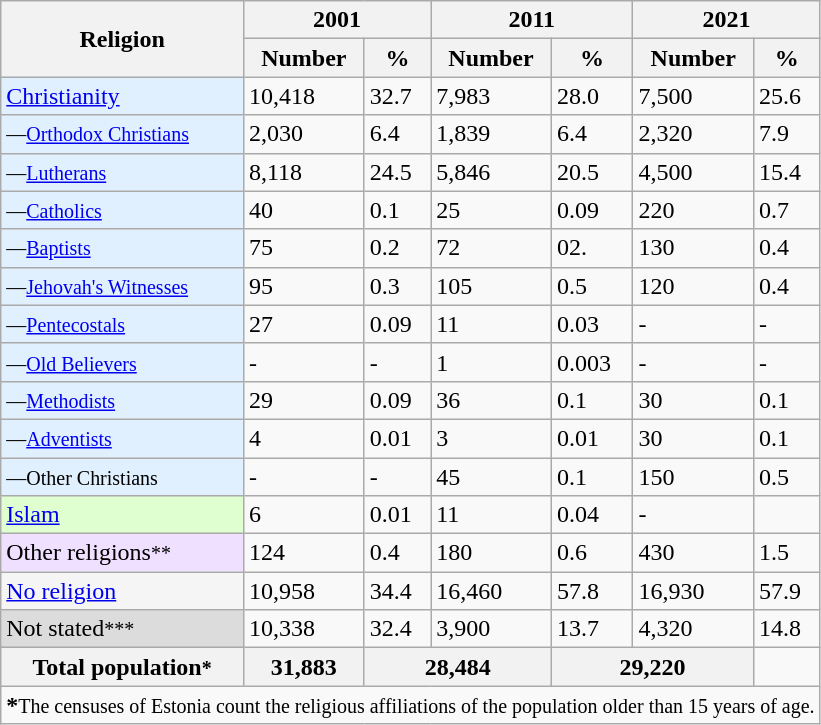<table class="wikitable">
<tr>
<th rowspan="2">Religion</th>
<th style="text-align:center;" colspan="2">2001</th>
<th style="text-align:center;" colspan="2">2011</th>
<th style="text-align:center;" colspan="2">2021</th>
</tr>
<tr>
<th>Number</th>
<th>%</th>
<th>Number</th>
<th>%</th>
<th>Number</th>
<th>%</th>
</tr>
<tr>
<td style="background:#E0F0FF;"><a href='#'>Christianity</a></td>
<td>10,418</td>
<td>32.7</td>
<td>7,983</td>
<td>28.0</td>
<td>7,500</td>
<td>25.6</td>
</tr>
<tr>
<td style="background:#E0F0FF;"><small>—<a href='#'>Orthodox Christians</a></small></td>
<td>2,030</td>
<td>6.4</td>
<td><small></small>1,839</td>
<td><small></small>6.4</td>
<td><small></small>2,320</td>
<td><small></small>7.9</td>
</tr>
<tr>
<td style="background:#E0F0FF;"><small>—<a href='#'>Lutherans</a></small></td>
<td>8,118</td>
<td><small></small>24.5</td>
<td><small></small>5,846</td>
<td><small></small>20.5</td>
<td><small></small>4,500</td>
<td><small></small>15.4</td>
</tr>
<tr>
<td style="background:#E0F0FF;"><small>—<a href='#'>Catholics</a></small></td>
<td>40</td>
<td><small></small>0.1</td>
<td><small></small>25</td>
<td><small></small>0.09</td>
<td><small></small>220</td>
<td><small></small>0.7</td>
</tr>
<tr>
<td style="background:#E0F0FF;"><small>—<a href='#'>Baptists</a></small></td>
<td><small></small>75</td>
<td><small></small>0.2</td>
<td><small></small>72</td>
<td><small></small>02.</td>
<td><small></small>130</td>
<td><small></small>0.4</td>
</tr>
<tr>
<td style="background:#E0F0FF;"><small>—<a href='#'>Jehovah's Witnesses</a></small></td>
<td><small></small>95</td>
<td><small></small>0.3</td>
<td><small></small>105</td>
<td><small></small>0.5</td>
<td><small></small>120</td>
<td><small></small>0.4</td>
</tr>
<tr>
<td style="background:#E0F0FF;"><small>—<a href='#'>Pentecostals</a></small></td>
<td><small></small>27</td>
<td><small></small>0.09</td>
<td><small></small>11</td>
<td><small></small>0.03</td>
<td><small></small>-</td>
<td><small></small>-</td>
</tr>
<tr>
<td style="background:#E0F0FF;"><small>—<a href='#'>Old Believers</a></small></td>
<td><small></small>-</td>
<td><small></small>-</td>
<td><small></small>1</td>
<td><small></small>0.003</td>
<td><small></small>-</td>
<td><small></small>-</td>
</tr>
<tr>
<td style="background:#E0F0FF;"><small>—<a href='#'>Methodists</a></small></td>
<td><small></small>29</td>
<td><small></small>0.09</td>
<td><small></small>36</td>
<td><small></small>0.1</td>
<td><small></small>30</td>
<td><small></small>0.1</td>
</tr>
<tr>
<td style="background:#E0F0FF;"><small>—<a href='#'>Adventists</a></small></td>
<td><small></small>4</td>
<td><small></small>0.01</td>
<td><small></small>3</td>
<td><small></small>0.01</td>
<td><small></small>30</td>
<td><small></small>0.1</td>
</tr>
<tr>
<td style="background:#E0F0FF;"><small>—Other Christians</small></td>
<td><small></small>-</td>
<td><small></small>-</td>
<td><small></small>45</td>
<td><small></small>0.1</td>
<td><small></small>150</td>
<td><small></small>0.5</td>
</tr>
<tr>
<td style="background:#E0FFD0;"><a href='#'>Islam</a></td>
<td>6</td>
<td>0.01</td>
<td>11</td>
<td>0.04</td>
<td>-</td>
<td></td>
</tr>
<tr>
<td style="background:#F0E0FF;">Other religions<small>**</small></td>
<td>124</td>
<td>0.4</td>
<td>180</td>
<td>0.6</td>
<td>430</td>
<td>1.5</td>
</tr>
<tr>
<td style="background:#F5F5F5;"><a href='#'>No religion</a></td>
<td>10,958</td>
<td>34.4</td>
<td>16,460</td>
<td>57.8</td>
<td>16,930</td>
<td>57.9</td>
</tr>
<tr>
<td style="background:#DCDCDC;">Not stated<small>***</small></td>
<td>10,338</td>
<td>32.4</td>
<td>3,900</td>
<td>13.7</td>
<td>4,320</td>
<td>14.8</td>
</tr>
<tr>
<th>Total population<small>*</small></th>
<th>31,883</th>
<th colspan="2">28,484</th>
<th colspan="2">29,220</th>
</tr>
<tr>
<td colspan="7"><strong>*</strong><small>The censuses of Estonia count the religious affiliations of the population older than 15 years of age.</small></td>
</tr>
</table>
